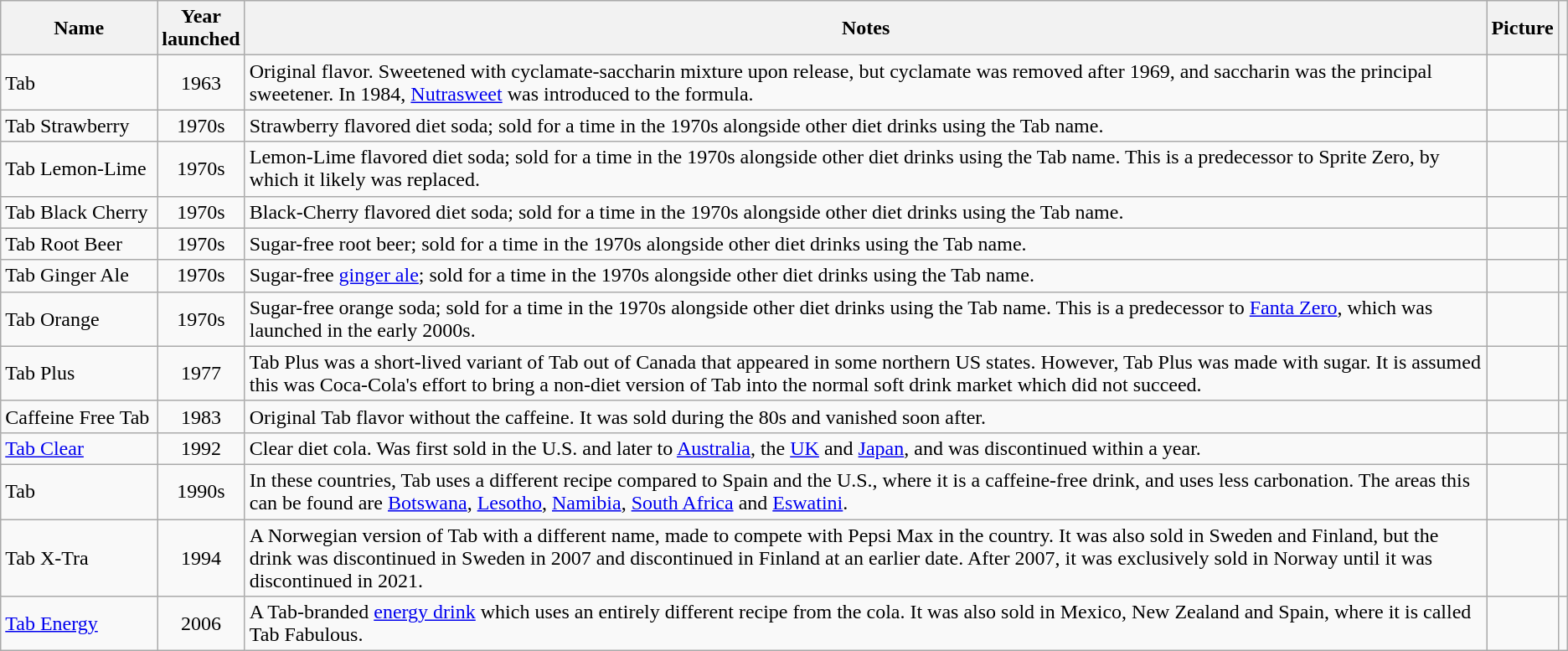<table class="wikitable sortable">
<tr>
<th style="width:10%">Name</th>
<th>Year<br>launched</th>
<th>Notes</th>
<th>Picture</th>
<th class="unsortable"></th>
</tr>
<tr>
<td>Tab</td>
<td style="text-align:center;">1963</td>
<td>Original flavor. Sweetened with cyclamate-saccharin mixture upon release, but cyclamate was removed after 1969, and saccharin was the principal sweetener. In 1984, <a href='#'>Nutrasweet</a> was introduced to the formula.</td>
<td></td>
<td align=center></td>
</tr>
<tr>
<td>Tab Strawberry</td>
<td style="text-align:center;">1970s</td>
<td>Strawberry flavored diet soda; sold for a time in the 1970s alongside other diet drinks using the Tab name.</td>
<td></td>
<td align=center></td>
</tr>
<tr>
<td>Tab Lemon-Lime</td>
<td style="text-align:center;">1970s</td>
<td>Lemon-Lime flavored diet soda; sold for a time in the 1970s alongside other diet drinks using the Tab name. This is a predecessor to Sprite Zero, by which it likely was replaced.</td>
<td></td>
<td align=center></td>
</tr>
<tr>
<td>Tab Black Cherry</td>
<td style="text-align:center;">1970s</td>
<td>Black-Cherry flavored diet soda; sold for a time in the 1970s alongside other diet drinks using the Tab name.</td>
<td></td>
<td align=center></td>
</tr>
<tr>
<td>Tab Root Beer</td>
<td style="text-align:center;">1970s</td>
<td>Sugar-free root beer; sold for a time in the 1970s alongside other diet drinks using the Tab name.</td>
<td></td>
<td align=center></td>
</tr>
<tr>
<td>Tab Ginger Ale</td>
<td style="text-align:center;">1970s</td>
<td>Sugar-free <a href='#'>ginger ale</a>; sold for a time in the 1970s alongside other diet drinks using the Tab name.</td>
<td></td>
<td align=center></td>
</tr>
<tr>
<td>Tab Orange</td>
<td style="text-align:center;">1970s</td>
<td>Sugar-free orange soda; sold for a time in the 1970s alongside other diet drinks using the Tab name. This is a predecessor to <a href='#'>Fanta Zero</a>, which was launched in the early 2000s.</td>
<td></td>
<td align=center></td>
</tr>
<tr>
<td>Tab Plus</td>
<td style="text-align:center;">1977</td>
<td>Tab Plus was a short-lived variant of Tab out of Canada that appeared in some northern US states. However, Tab Plus was made with sugar. It is assumed this was Coca-Cola's effort to bring a non-diet version of Tab into the normal soft drink market which did not succeed.</td>
<td></td>
<td align=center></td>
</tr>
<tr>
<td>Caffeine Free Tab</td>
<td style="text-align:center;">1983</td>
<td>Original Tab flavor without the caffeine. It was sold during the 80s and vanished soon after.</td>
<td></td>
<td align=center></td>
</tr>
<tr>
<td><a href='#'>Tab Clear</a></td>
<td style="text-align:center;">1992</td>
<td>Clear diet cola. Was first sold in the U.S. and later to <a href='#'>Australia</a>, the <a href='#'>UK</a> and <a href='#'>Japan</a>, and was discontinued within a year.</td>
<td></td>
<td align=center></td>
</tr>
<tr>
<td>Tab </td>
<td style="text-align:center;">1990s</td>
<td>In these countries, Tab uses a different recipe compared to Spain and the U.S., where it is a caffeine-free drink, and uses less carbonation. The areas this can be found are <a href='#'>Botswana</a>, <a href='#'>Lesotho</a>, <a href='#'>Namibia</a>, <a href='#'>South Africa</a> and <a href='#'>Eswatini</a>.</td>
<td></td>
<td align=center></td>
</tr>
<tr>
<td>Tab X-Tra</td>
<td style="text-align:center;">1994</td>
<td>A Norwegian version of Tab with a different name, made to compete with Pepsi Max in the country. It was also sold in Sweden and Finland, but the drink was discontinued in Sweden in 2007 and discontinued in Finland at an earlier date. After 2007, it was exclusively sold in Norway until it was discontinued in 2021.</td>
<td></td>
<td align=center></td>
</tr>
<tr>
<td><a href='#'>Tab Energy</a></td>
<td style="text-align:center;">2006</td>
<td>A Tab-branded <a href='#'>energy drink</a> which uses an entirely different recipe from the cola. It was also sold in Mexico, New Zealand and Spain, where it is called Tab Fabulous.</td>
<td></td>
<td align=center></td>
</tr>
</table>
